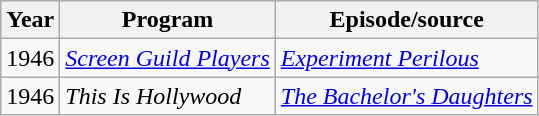<table class="wikitable">
<tr>
<th>Year</th>
<th>Program</th>
<th>Episode/source</th>
</tr>
<tr>
<td>1946</td>
<td><em><a href='#'>Screen Guild Players</a></em></td>
<td><em><a href='#'>Experiment Perilous</a></em></td>
</tr>
<tr>
<td>1946</td>
<td><em>This Is Hollywood</em></td>
<td><em><a href='#'>The Bachelor's Daughters</a></em></td>
</tr>
</table>
